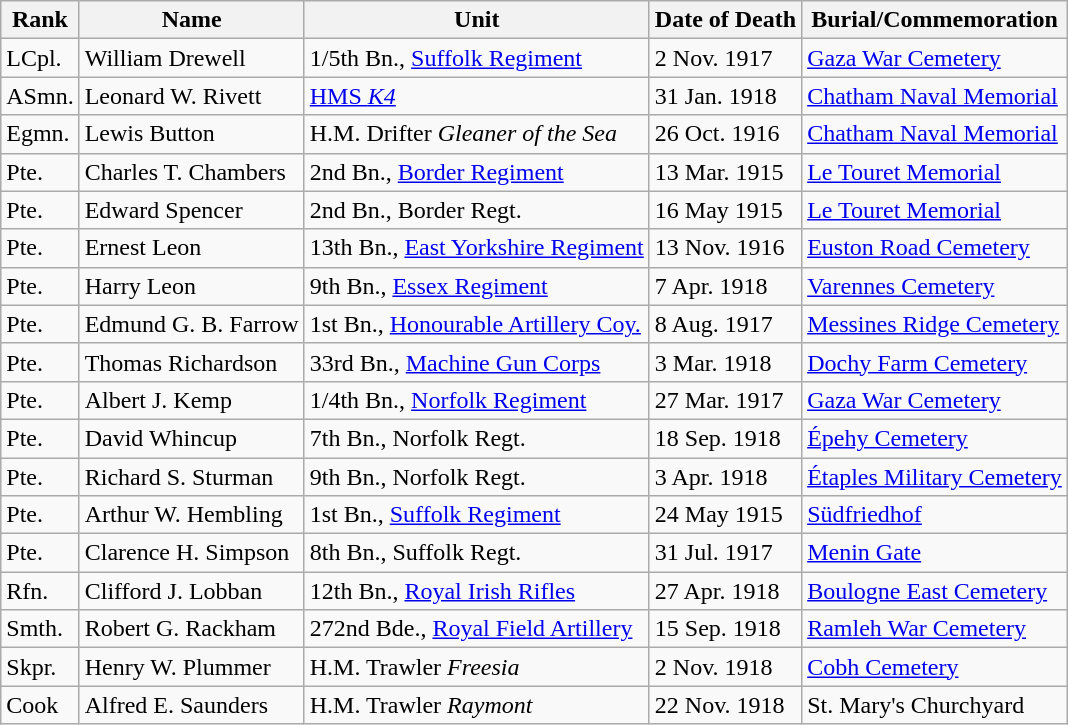<table class="wikitable">
<tr>
<th>Rank</th>
<th>Name</th>
<th>Unit</th>
<th>Date of Death</th>
<th>Burial/Commemoration</th>
</tr>
<tr>
<td>LCpl.</td>
<td>William Drewell</td>
<td>1/5th Bn., <a href='#'>Suffolk Regiment</a></td>
<td>2 Nov. 1917</td>
<td><a href='#'>Gaza War Cemetery</a></td>
</tr>
<tr>
<td>ASmn.</td>
<td>Leonard W. Rivett</td>
<td><a href='#'>HMS <em>K4</em></a></td>
<td>31 Jan. 1918</td>
<td><a href='#'>Chatham Naval Memorial</a></td>
</tr>
<tr>
<td>Egmn.</td>
<td>Lewis Button</td>
<td>H.M. Drifter <em>Gleaner of the Sea</em></td>
<td>26 Oct. 1916</td>
<td><a href='#'>Chatham Naval Memorial</a></td>
</tr>
<tr>
<td>Pte.</td>
<td>Charles T. Chambers</td>
<td>2nd Bn., <a href='#'>Border Regiment</a></td>
<td>13 Mar. 1915</td>
<td><a href='#'>Le Touret Memorial</a></td>
</tr>
<tr>
<td>Pte.</td>
<td>Edward Spencer</td>
<td>2nd Bn., Border Regt.</td>
<td>16 May 1915</td>
<td><a href='#'>Le Touret Memorial</a></td>
</tr>
<tr>
<td>Pte.</td>
<td>Ernest Leon</td>
<td>13th Bn., <a href='#'>East Yorkshire Regiment</a></td>
<td>13 Nov. 1916</td>
<td><a href='#'>Euston Road Cemetery</a></td>
</tr>
<tr>
<td>Pte.</td>
<td>Harry Leon</td>
<td>9th Bn., <a href='#'>Essex Regiment</a></td>
<td>7 Apr. 1918</td>
<td><a href='#'>Varennes Cemetery</a></td>
</tr>
<tr>
<td>Pte.</td>
<td>Edmund G. B. Farrow</td>
<td>1st Bn., <a href='#'>Honourable Artillery Coy.</a></td>
<td>8 Aug. 1917</td>
<td><a href='#'>Messines Ridge Cemetery</a></td>
</tr>
<tr>
<td>Pte.</td>
<td>Thomas Richardson</td>
<td>33rd Bn., <a href='#'>Machine Gun Corps</a></td>
<td>3 Mar. 1918</td>
<td><a href='#'>Dochy Farm Cemetery</a></td>
</tr>
<tr>
<td>Pte.</td>
<td>Albert J. Kemp</td>
<td>1/4th Bn., <a href='#'>Norfolk Regiment</a></td>
<td>27 Mar. 1917</td>
<td><a href='#'>Gaza War Cemetery</a></td>
</tr>
<tr>
<td>Pte.</td>
<td>David Whincup</td>
<td>7th Bn., Norfolk Regt.</td>
<td>18 Sep. 1918</td>
<td><a href='#'>Épehy Cemetery</a></td>
</tr>
<tr>
<td>Pte.</td>
<td>Richard S. Sturman</td>
<td>9th Bn., Norfolk Regt.</td>
<td>3 Apr. 1918</td>
<td><a href='#'>Étaples Military Cemetery</a></td>
</tr>
<tr>
<td>Pte.</td>
<td>Arthur W. Hembling</td>
<td>1st Bn., <a href='#'>Suffolk Regiment</a></td>
<td>24 May 1915</td>
<td><a href='#'>Südfriedhof</a></td>
</tr>
<tr>
<td>Pte.</td>
<td>Clarence H. Simpson</td>
<td>8th Bn., Suffolk Regt.</td>
<td>31 Jul. 1917</td>
<td><a href='#'>Menin Gate</a></td>
</tr>
<tr>
<td>Rfn.</td>
<td>Clifford J. Lobban</td>
<td>12th Bn., <a href='#'>Royal Irish Rifles</a></td>
<td>27 Apr. 1918</td>
<td><a href='#'>Boulogne East Cemetery</a></td>
</tr>
<tr>
<td>Smth.</td>
<td>Robert G. Rackham</td>
<td>272nd Bde., <a href='#'>Royal Field Artillery</a></td>
<td>15 Sep. 1918</td>
<td><a href='#'>Ramleh War Cemetery</a></td>
</tr>
<tr>
<td>Skpr.</td>
<td>Henry W. Plummer</td>
<td>H.M. Trawler <em>Freesia</em></td>
<td>2 Nov. 1918</td>
<td><a href='#'>Cobh Cemetery</a></td>
</tr>
<tr>
<td>Cook</td>
<td>Alfred E. Saunders</td>
<td>H.M. Trawler <em>Raymont</em></td>
<td>22 Nov. 1918</td>
<td>St. Mary's Churchyard</td>
</tr>
</table>
